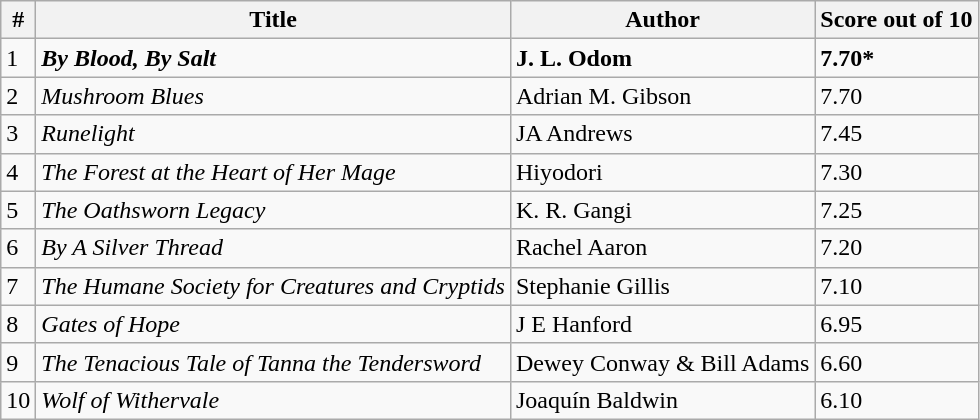<table class="wikitable">
<tr>
<th>#</th>
<th>Title</th>
<th>Author</th>
<th>Score out of 10</th>
</tr>
<tr>
<td>1</td>
<td><strong><em>By Blood, By Salt</em></strong></td>
<td><strong>J. L. Odom</strong></td>
<td><strong>7.70*</strong></td>
</tr>
<tr>
<td>2</td>
<td><em>Mushroom Blues</em></td>
<td>Adrian M. Gibson</td>
<td>7.70</td>
</tr>
<tr>
<td>3</td>
<td><em>Runelight</em></td>
<td>JA Andrews</td>
<td>7.45</td>
</tr>
<tr>
<td>4</td>
<td><em>The Forest at the Heart of Her Mage</em></td>
<td>Hiyodori</td>
<td>7.30</td>
</tr>
<tr>
<td>5</td>
<td><em>The Oathsworn Legacy</em></td>
<td>K. R. Gangi</td>
<td>7.25</td>
</tr>
<tr>
<td>6</td>
<td><em>By A Silver Thread</em></td>
<td>Rachel Aaron</td>
<td>7.20</td>
</tr>
<tr>
<td>7</td>
<td><em>The Humane Society for Creatures and Cryptids</em></td>
<td>Stephanie Gillis</td>
<td>7.10</td>
</tr>
<tr>
<td>8</td>
<td><em>Gates of Hope</em></td>
<td>J E Hanford</td>
<td>6.95</td>
</tr>
<tr>
<td>9</td>
<td><em>The Tenacious Tale of Tanna the Tendersword</em></td>
<td>Dewey Conway & Bill Adams</td>
<td>6.60</td>
</tr>
<tr>
<td>10</td>
<td><em>Wolf of Withervale</em></td>
<td>Joaquín Baldwin</td>
<td>6.10</td>
</tr>
</table>
